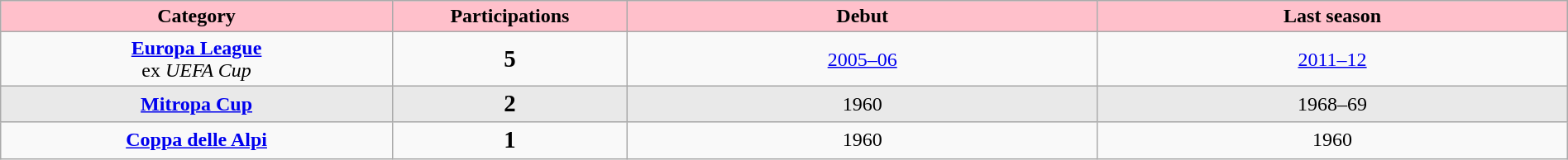<table class="wikitable sortable"  style="width:100%; text-align:center;">
<tr style="background:pink;">
<td style="width:25%; "><strong>Category</strong></td>
<td style="width:15%; "><strong>Participations</strong></td>
<td style="width:30%; "><strong>Debut</strong></td>
<td style="width:30%; "><strong>Last season</strong></td>
</tr>
<tr>
<td style="text-align:center;"><strong><a href='#'>Europa League</a></strong><br>ex <em>UEFA Cup</em></td>
<td style="text-align:center;"><big><strong>5</strong></big></td>
<td style="text-align:center;"><a href='#'>2005–06</a></td>
<td style="text-align:center;"><a href='#'>2011–12</a></td>
</tr>
<tr style="background:#e9e9e9;">
<td style="text-align:center;"><strong><a href='#'>Mitropa Cup</a></strong></td>
<td style="text-align:center;"><big><strong>2</strong></big></td>
<td style="text-align:center;">1960</td>
<td style="text-align:center;">1968–69</td>
</tr>
<tr>
<td style="text-align:center;"><strong><a href='#'>Coppa delle Alpi</a></strong></td>
<td style="text-align:center;"><big><strong>1</strong></big></td>
<td style="text-align:center;">1960</td>
<td style="text-align:center;">1960</td>
</tr>
</table>
